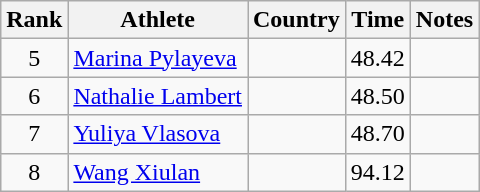<table class="wikitable" style="text-align:center">
<tr>
<th>Rank</th>
<th>Athlete</th>
<th>Country</th>
<th>Time</th>
<th>Notes</th>
</tr>
<tr>
<td>5</td>
<td align=left><a href='#'>Marina Pylayeva</a></td>
<td align=left></td>
<td>48.42</td>
<td></td>
</tr>
<tr>
<td>6</td>
<td align=left><a href='#'>Nathalie Lambert</a></td>
<td align=left></td>
<td>48.50</td>
<td></td>
</tr>
<tr>
<td>7</td>
<td align=left><a href='#'>Yuliya Vlasova</a></td>
<td align=left></td>
<td>48.70</td>
<td></td>
</tr>
<tr>
<td>8</td>
<td align=left><a href='#'>Wang Xiulan</a></td>
<td align=left></td>
<td>94.12</td>
<td></td>
</tr>
</table>
